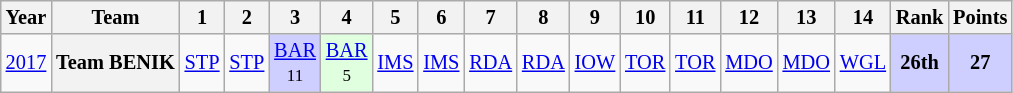<table class="wikitable" style="text-align:center; font-size:85%">
<tr>
<th>Year</th>
<th>Team</th>
<th>1</th>
<th>2</th>
<th>3</th>
<th>4</th>
<th>5</th>
<th>6</th>
<th>7</th>
<th>8</th>
<th>9</th>
<th>10</th>
<th>11</th>
<th>12</th>
<th>13</th>
<th>14</th>
<th>Rank</th>
<th>Points</th>
</tr>
<tr>
<td><a href='#'>2017</a></td>
<th nowrap>Team BENIK</th>
<td><a href='#'>STP</a></td>
<td><a href='#'>STP</a></td>
<td style="background:#CFCFFF;"><a href='#'>BAR</a><br><small>11</small></td>
<td style="background:#DFFFDF;"><a href='#'>BAR</a><br><small>5</small></td>
<td><a href='#'>IMS</a></td>
<td><a href='#'>IMS</a></td>
<td><a href='#'>RDA</a></td>
<td><a href='#'>RDA</a></td>
<td><a href='#'>IOW</a></td>
<td><a href='#'>TOR</a></td>
<td><a href='#'>TOR</a></td>
<td><a href='#'>MDO</a></td>
<td><a href='#'>MDO</a></td>
<td><a href='#'>WGL</a></td>
<th style="background:#CFCFFF;">26th</th>
<th style="background:#CFCFFF;">27</th>
</tr>
</table>
